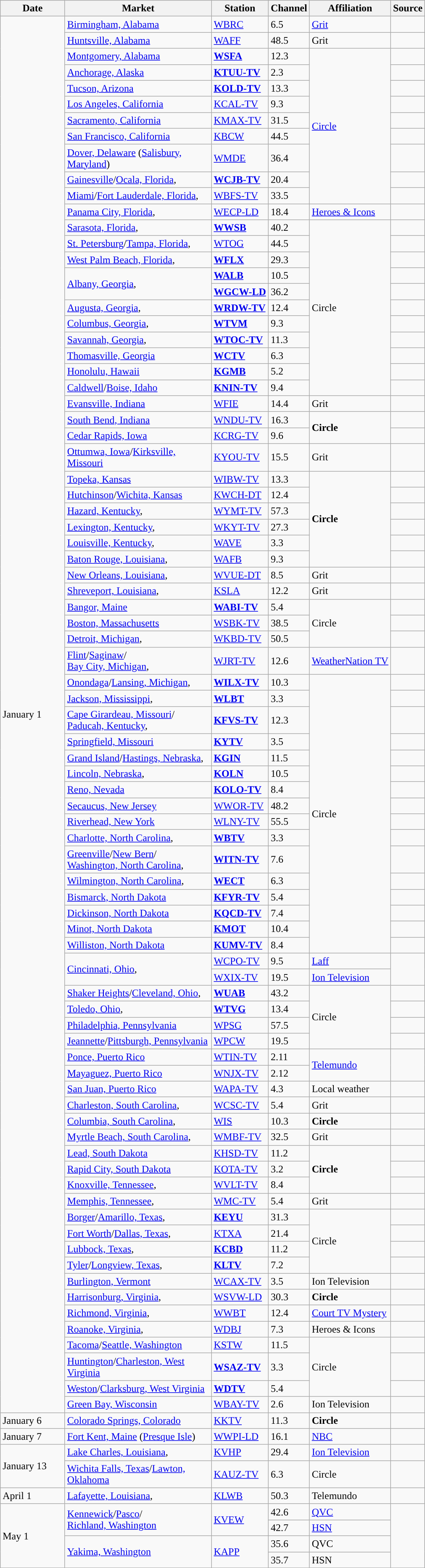<table class="wikitable">
<tr>
<th style="text-align:center; width:95px;">Date</th>
<th style="text-align:center; width:225px;">Market</th>
<th style="text-align:center; width=75px;">Station</th>
<th style="text-align:center; width=30px;">Channel</th>
<th style="text-align:center; width=225px;">Affiliation</th>
<th style="text-align:center;">Source</th>
</tr>
<tr>
<td rowspan=83>January 1</td>
<td><a href='#'>Birmingham, Alabama</a></td>
<td><a href='#'>WBRC</a></td>
<td>6.5</td>
<td><a href='#'>Grit</a> </td>
<td></td>
</tr>
<tr>
<td><a href='#'>Huntsville, Alabama</a></td>
<td><a href='#'>WAFF</a></td>
<td>48.5</td>
<td>Grit </td>
<td></td>
</tr>
<tr>
<td><a href='#'>Montgomery, Alabama</a></td>
<td><strong><a href='#'>WSFA</a></strong></td>
<td>12.3</td>
<td rowspan=9><a href='#'>Circle</a></td>
<td></td>
</tr>
<tr>
<td><a href='#'>Anchorage, Alaska</a></td>
<td><strong><a href='#'>KTUU-TV</a></strong></td>
<td>2.3</td>
<td></td>
</tr>
<tr>
<td><a href='#'>Tucson, Arizona</a></td>
<td><strong><a href='#'>KOLD-TV</a></strong></td>
<td>13.3</td>
<td></td>
</tr>
<tr>
<td><a href='#'>Los Angeles, California</a></td>
<td><a href='#'>KCAL-TV</a></td>
<td>9.3</td>
<td></td>
</tr>
<tr>
<td><a href='#'>Sacramento, California</a></td>
<td><a href='#'>KMAX-TV</a></td>
<td>31.5</td>
<td></td>
</tr>
<tr>
<td><a href='#'>San Francisco, California</a></td>
<td><a href='#'>KBCW</a></td>
<td>44.5</td>
<td></td>
</tr>
<tr>
<td><a href='#'>Dover, Delaware</a> (<a href='#'>Salisbury, Maryland</a>)</td>
<td><a href='#'>WMDE</a></td>
<td>36.4</td>
<td></td>
</tr>
<tr>
<td><a href='#'>Gainesville</a>/<a href='#'>Ocala, Florida</a>,</td>
<td><strong><a href='#'>WCJB-TV</a></strong></td>
<td>20.4</td>
<td></td>
</tr>
<tr>
<td><a href='#'>Miami</a>/<a href='#'>Fort Lauderdale, Florida</a>,</td>
<td><a href='#'>WBFS-TV</a></td>
<td>33.5</td>
<td></td>
</tr>
<tr>
<td><a href='#'>Panama City, Florida</a>,</td>
<td><a href='#'>WECP-LD</a></td>
<td>18.4</td>
<td><a href='#'>Heroes & Icons</a> </td>
<td></td>
</tr>
<tr>
<td><a href='#'>Sarasota, Florida</a>,</td>
<td><strong><a href='#'>WWSB</a></strong></td>
<td>40.2</td>
<td rowspan=11>Circle</td>
<td></td>
</tr>
<tr>
<td><a href='#'>St. Petersburg</a>/<a href='#'>Tampa, Florida</a>,</td>
<td><a href='#'>WTOG</a></td>
<td>44.5</td>
<td></td>
</tr>
<tr>
<td><a href='#'>West Palm Beach, Florida</a>,</td>
<td><strong><a href='#'>WFLX</a></strong></td>
<td>29.3</td>
<td></td>
</tr>
<tr>
<td rowspan=2><a href='#'>Albany, Georgia</a>,</td>
<td><strong><a href='#'>WALB</a></strong></td>
<td>10.5</td>
<td></td>
</tr>
<tr>
<td><strong><a href='#'>WGCW-LD</a></strong></td>
<td>36.2</td>
<td></td>
</tr>
<tr>
<td><a href='#'>Augusta, Georgia</a>,</td>
<td><strong><a href='#'>WRDW-TV</a></strong></td>
<td>12.4</td>
<td></td>
</tr>
<tr>
<td><a href='#'>Columbus, Georgia</a>,</td>
<td><strong><a href='#'>WTVM</a></strong></td>
<td>9.3</td>
<td></td>
</tr>
<tr>
<td><a href='#'>Savannah, Georgia</a>,</td>
<td><strong><a href='#'>WTOC-TV</a></strong></td>
<td>11.3</td>
<td></td>
</tr>
<tr>
<td><a href='#'>Thomasville, Georgia</a><br></td>
<td><strong><a href='#'>WCTV</a></strong></td>
<td>6.3</td>
<td></td>
</tr>
<tr>
<td><a href='#'>Honolulu, Hawaii</a></td>
<td><strong><a href='#'>KGMB</a></strong></td>
<td>5.2</td>
<td></td>
</tr>
<tr>
<td><a href='#'>Caldwell</a>/<a href='#'>Boise, Idaho</a></td>
<td><strong><a href='#'>KNIN-TV</a></strong></td>
<td>9.4</td>
<td></td>
</tr>
<tr>
<td><a href='#'>Evansville, Indiana</a></td>
<td><a href='#'>WFIE</a></td>
<td>14.4</td>
<td>Grit </td>
<td></td>
</tr>
<tr>
<td><a href='#'>South Bend, Indiana</a></td>
<td><a href='#'>WNDU-TV</a></td>
<td>16.3</td>
<td rowspan=2><strong>Circle</strong></td>
<td></td>
</tr>
<tr>
<td><a href='#'>Cedar Rapids, Iowa</a></td>
<td><a href='#'>KCRG-TV</a></td>
<td>9.6</td>
<td></td>
</tr>
<tr>
<td><a href='#'>Ottumwa, Iowa</a>/<a href='#'>Kirksville, Missouri</a></td>
<td><a href='#'>KYOU-TV</a></td>
<td>15.5</td>
<td>Grit </td>
<td></td>
</tr>
<tr>
<td><a href='#'>Topeka, Kansas</a></td>
<td><a href='#'>WIBW-TV</a></td>
<td>13.3</td>
<td rowspan=6><strong>Circle</strong></td>
<td></td>
</tr>
<tr>
<td><a href='#'>Hutchinson</a>/<a href='#'>Wichita, Kansas</a></td>
<td><a href='#'>KWCH-DT</a></td>
<td>12.4</td>
<td></td>
</tr>
<tr>
<td><a href='#'>Hazard, Kentucky</a>,</td>
<td><a href='#'>WYMT-TV</a></td>
<td>57.3</td>
<td></td>
</tr>
<tr>
<td><a href='#'>Lexington, Kentucky</a>,</td>
<td><a href='#'>WKYT-TV</a></td>
<td>27.3</td>
<td></td>
</tr>
<tr>
<td><a href='#'>Louisville, Kentucky</a>,</td>
<td><a href='#'>WAVE</a></td>
<td>3.3</td>
<td></td>
</tr>
<tr>
<td><a href='#'>Baton Rouge, Louisiana</a>,</td>
<td><a href='#'>WAFB</a></td>
<td>9.3</td>
<td></td>
</tr>
<tr>
<td><a href='#'>New Orleans, Louisiana</a>,</td>
<td><a href='#'>WVUE-DT</a></td>
<td>8.5</td>
<td>Grit </td>
<td></td>
</tr>
<tr>
<td><a href='#'>Shreveport, Louisiana</a>,</td>
<td><a href='#'>KSLA</a></td>
<td>12.2</td>
<td>Grit </td>
<td></td>
</tr>
<tr>
<td><a href='#'>Bangor, Maine</a></td>
<td><strong><a href='#'>WABI-TV</a></strong></td>
<td>5.4</td>
<td rowspan=3>Circle</td>
<td></td>
</tr>
<tr>
<td><a href='#'>Boston, Massachusetts</a></td>
<td><a href='#'>WSBK-TV</a></td>
<td>38.5</td>
<td></td>
</tr>
<tr>
<td><a href='#'>Detroit, Michigan</a>,</td>
<td><a href='#'>WKBD-TV</a></td>
<td>50.5</td>
<td></td>
</tr>
<tr>
<td><a href='#'>Flint</a>/<a href='#'>Saginaw</a>/<br><a href='#'>Bay City, Michigan</a>,</td>
<td><a href='#'>WJRT-TV</a></td>
<td>12.6</td>
<td><a href='#'>WeatherNation TV</a><br></td>
<td></td>
</tr>
<tr>
<td><a href='#'>Onondaga</a>/<a href='#'>Lansing, Michigan</a>,</td>
<td><strong><a href='#'>WILX-TV</a></strong></td>
<td>10.3</td>
<td rowspan=16>Circle</td>
<td></td>
</tr>
<tr>
<td><a href='#'>Jackson, Mississippi</a>,</td>
<td><strong><a href='#'>WLBT</a></strong></td>
<td>3.3</td>
<td></td>
</tr>
<tr>
<td><a href='#'>Cape Girardeau, Missouri</a>/<br><a href='#'>Paducah, Kentucky</a>,</td>
<td><strong><a href='#'>KFVS-TV</a></strong></td>
<td>12.3</td>
<td></td>
</tr>
<tr>
<td><a href='#'>Springfield, Missouri</a></td>
<td><strong><a href='#'>KYTV</a></strong></td>
<td>3.5</td>
<td></td>
</tr>
<tr>
<td><a href='#'>Grand Island</a>/<a href='#'>Hastings, Nebraska</a>,</td>
<td><strong><a href='#'>KGIN</a></strong></td>
<td>11.5</td>
<td></td>
</tr>
<tr>
<td><a href='#'>Lincoln, Nebraska</a>,</td>
<td><strong><a href='#'>KOLN</a></strong></td>
<td>10.5</td>
<td></td>
</tr>
<tr>
<td><a href='#'>Reno, Nevada</a></td>
<td><strong><a href='#'>KOLO-TV</a></strong></td>
<td>8.4</td>
<td></td>
</tr>
<tr>
<td><a href='#'>Secaucus, New Jersey</a><br></td>
<td><a href='#'>WWOR-TV</a></td>
<td>48.2</td>
<td></td>
</tr>
<tr>
<td><a href='#'>Riverhead, New York</a><br></td>
<td><a href='#'>WLNY-TV</a></td>
<td>55.5</td>
<td></td>
</tr>
<tr>
<td><a href='#'>Charlotte, North Carolina</a>,</td>
<td><strong><a href='#'>WBTV</a></strong></td>
<td>3.3</td>
<td></td>
</tr>
<tr>
<td><a href='#'>Greenville</a>/<a href='#'>New Bern</a>/<br><a href='#'>Washington, North Carolina</a>,</td>
<td><strong><a href='#'>WITN-TV</a></strong></td>
<td>7.6</td>
<td></td>
</tr>
<tr>
<td><a href='#'>Wilmington, North Carolina</a>,</td>
<td><strong><a href='#'>WECT</a></strong></td>
<td>6.3</td>
<td></td>
</tr>
<tr>
<td><a href='#'>Bismarck, North Dakota</a></td>
<td><strong><a href='#'>KFYR-TV</a></strong></td>
<td>5.4</td>
<td></td>
</tr>
<tr>
<td><a href='#'>Dickinson, North Dakota</a></td>
<td><strong><a href='#'>KQCD-TV</a></strong></td>
<td>7.4</td>
<td></td>
</tr>
<tr>
<td><a href='#'>Minot, North Dakota</a></td>
<td><strong><a href='#'>KMOT</a></strong></td>
<td>10.4</td>
<td></td>
</tr>
<tr>
<td><a href='#'>Williston, North Dakota</a></td>
<td><strong><a href='#'>KUMV-TV</a></strong></td>
<td>8.4</td>
<td></td>
</tr>
<tr>
<td rowspan=2><a href='#'>Cincinnati, Ohio</a>,</td>
<td><a href='#'>WCPO-TV</a></td>
<td>9.5</td>
<td><a href='#'>Laff</a></td>
<td rowspan=2></td>
</tr>
<tr>
<td><a href='#'>WXIX-TV</a></td>
<td>19.5</td>
<td><a href='#'>Ion Television</a></td>
</tr>
<tr>
<td><a href='#'>Shaker Heights</a>/<a href='#'>Cleveland, Ohio</a>,</td>
<td><strong><a href='#'>WUAB</a></strong></td>
<td>43.2</td>
<td rowspan=4>Circle</td>
<td></td>
</tr>
<tr>
<td><a href='#'>Toledo, Ohio</a>,</td>
<td><strong><a href='#'>WTVG</a></strong></td>
<td>13.4</td>
<td></td>
</tr>
<tr>
<td><a href='#'>Philadelphia, Pennsylvania</a></td>
<td><a href='#'>WPSG</a></td>
<td>57.5</td>
<td></td>
</tr>
<tr>
<td><a href='#'>Jeannette</a>/<a href='#'>Pittsburgh, Pennsylvania</a></td>
<td><a href='#'>WPCW</a></td>
<td>19.5</td>
<td></td>
</tr>
<tr>
<td><a href='#'>Ponce, Puerto Rico</a></td>
<td><a href='#'>WTIN-TV</a></td>
<td>2.11</td>
<td rowspan=2><a href='#'>Telemundo</a></td>
<td rowspan=2></td>
</tr>
<tr>
<td><a href='#'>Mayaguez, Puerto Rico</a></td>
<td><a href='#'>WNJX-TV</a></td>
<td>2.12</td>
</tr>
<tr>
<td><a href='#'>San Juan, Puerto Rico</a></td>
<td><a href='#'>WAPA-TV</a></td>
<td>4.3</td>
<td>Local weather</td>
<td></td>
</tr>
<tr>
<td><a href='#'>Charleston, South Carolina</a>,</td>
<td><a href='#'>WCSC-TV</a></td>
<td>5.4</td>
<td>Grit </td>
<td></td>
</tr>
<tr>
<td><a href='#'>Columbia, South Carolina</a>,</td>
<td><a href='#'>WIS</a></td>
<td>10.3</td>
<td><strong>Circle</strong></td>
<td></td>
</tr>
<tr>
<td><a href='#'>Myrtle Beach, South Carolina</a>,</td>
<td><a href='#'>WMBF-TV</a></td>
<td>32.5</td>
<td>Grit </td>
<td></td>
</tr>
<tr>
<td><a href='#'>Lead, South Dakota</a></td>
<td><a href='#'>KHSD-TV</a></td>
<td>11.2</td>
<td rowspan=3><strong>Circle</strong></td>
<td></td>
</tr>
<tr>
<td><a href='#'>Rapid City, South Dakota</a></td>
<td><a href='#'>KOTA-TV</a></td>
<td>3.2</td>
<td></td>
</tr>
<tr>
<td><a href='#'>Knoxville, Tennessee</a>,</td>
<td><a href='#'>WVLT-TV</a></td>
<td>8.4</td>
<td></td>
</tr>
<tr>
<td><a href='#'>Memphis, Tennessee</a>,</td>
<td><a href='#'>WMC-TV</a></td>
<td>5.4</td>
<td>Grit </td>
<td></td>
</tr>
<tr>
<td><a href='#'>Borger</a>/<a href='#'>Amarillo, Texas</a>,</td>
<td><strong><a href='#'>KEYU</a></strong></td>
<td>31.3</td>
<td rowspan=4>Circle</td>
<td></td>
</tr>
<tr>
<td><a href='#'>Fort Worth</a>/<a href='#'>Dallas, Texas</a>,</td>
<td><a href='#'>KTXA</a></td>
<td>21.4</td>
<td></td>
</tr>
<tr>
<td><a href='#'>Lubbock, Texas</a>,</td>
<td><strong><a href='#'>KCBD</a></strong></td>
<td>11.2</td>
<td></td>
</tr>
<tr>
<td><a href='#'>Tyler</a>/<a href='#'>Longview, Texas</a>,</td>
<td><strong><a href='#'>KLTV</a></strong></td>
<td>7.2</td>
<td></td>
</tr>
<tr>
<td><a href='#'>Burlington, Vermont</a></td>
<td><a href='#'>WCAX-TV</a></td>
<td>3.5</td>
<td>Ion Television </td>
<td></td>
</tr>
<tr>
<td><a href='#'>Harrisonburg, Virginia</a>,</td>
<td><a href='#'>WSVW-LD</a></td>
<td>30.3</td>
<td><strong>Circle</strong></td>
<td></td>
</tr>
<tr>
<td><a href='#'>Richmond, Virginia</a>,</td>
<td><a href='#'>WWBT</a></td>
<td>12.4</td>
<td><a href='#'>Court TV Mystery</a> </td>
<td></td>
</tr>
<tr>
<td><a href='#'>Roanoke, Virginia</a>,</td>
<td><a href='#'>WDBJ</a></td>
<td>7.3</td>
<td>Heroes & Icons </td>
<td></td>
</tr>
<tr>
<td><a href='#'>Tacoma</a>/<a href='#'>Seattle, Washington</a></td>
<td><a href='#'>KSTW</a></td>
<td>11.5</td>
<td rowspan=3>Circle</td>
<td></td>
</tr>
<tr>
<td><a href='#'>Huntington</a>/<a href='#'>Charleston, West Virginia</a></td>
<td><strong><a href='#'>WSAZ-TV</a></strong></td>
<td>3.3</td>
<td></td>
</tr>
<tr>
<td><a href='#'>Weston</a>/<a href='#'>Clarksburg, West Virginia</a></td>
<td><strong><a href='#'>WDTV</a></strong></td>
<td>5.4</td>
<td></td>
</tr>
<tr>
<td><a href='#'>Green Bay, Wisconsin</a></td>
<td><a href='#'>WBAY-TV</a></td>
<td>2.6</td>
<td>Ion Television </td>
<td></td>
</tr>
<tr>
<td>January 6</td>
<td><a href='#'>Colorado Springs, Colorado</a></td>
<td><a href='#'>KKTV</a></td>
<td>11.3</td>
<td><strong>Circle</strong></td>
<td></td>
</tr>
<tr>
<td>January 7</td>
<td><a href='#'>Fort Kent, Maine</a> (<a href='#'>Presque Isle</a>)</td>
<td><a href='#'>WWPI-LD</a></td>
<td>16.1</td>
<td><a href='#'>NBC</a></td>
<td></td>
</tr>
<tr>
<td rowspan=2>January 13</td>
<td><a href='#'>Lake Charles, Louisiana</a>,</td>
<td><a href='#'>KVHP</a></td>
<td>29.4</td>
<td><a href='#'>Ion Television</a> </td>
<td></td>
</tr>
<tr>
<td><a href='#'>Wichita Falls, Texas</a>/<a href='#'>Lawton, Oklahoma</a></td>
<td><a href='#'>KAUZ-TV</a></td>
<td>6.3</td>
<td>Circle</td>
<td></td>
</tr>
<tr>
<td>April 1</td>
<td><a href='#'>Lafayette, Louisiana</a>,</td>
<td><a href='#'>KLWB</a></td>
<td>50.3</td>
<td>Telemundo</td>
<td></td>
</tr>
<tr>
<td rowspan=4>May 1</td>
<td rowspan=2><a href='#'>Kennewick</a>/<a href='#'>Pasco</a>/<br><a href='#'>Richland, Washington</a></td>
<td rowspan=2><a href='#'>KVEW</a></td>
<td>42.6</td>
<td><a href='#'>QVC</a></td>
<td rowspan=4></td>
</tr>
<tr>
<td>42.7</td>
<td><a href='#'>HSN</a></td>
</tr>
<tr>
<td rowspan=2><a href='#'>Yakima, Washington</a></td>
<td rowspan=2><a href='#'>KAPP</a></td>
<td>35.6</td>
<td>QVC</td>
</tr>
<tr>
<td>35.7</td>
<td>HSN</td>
</tr>
</table>
